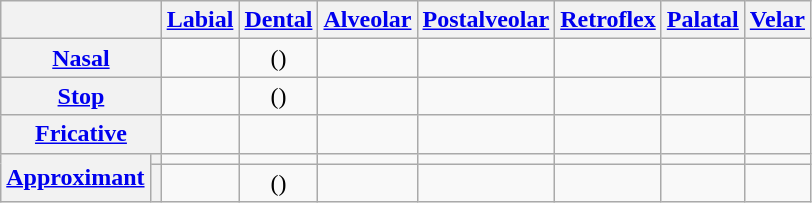<table class="wikitable" style=text-align:center>
<tr>
<th colspan="2"></th>
<th><a href='#'>Labial</a></th>
<th><a href='#'>Dental</a></th>
<th><a href='#'>Alveolar</a></th>
<th><a href='#'>Postalveolar</a></th>
<th><a href='#'>Retroflex</a></th>
<th><a href='#'>Palatal</a></th>
<th><a href='#'>Velar</a></th>
</tr>
<tr>
<th colspan="2"><a href='#'>Nasal</a></th>
<td></td>
<td>()</td>
<td></td>
<td></td>
<td></td>
<td></td>
<td></td>
</tr>
<tr>
<th colspan="2"><a href='#'>Stop</a></th>
<td></td>
<td>()</td>
<td></td>
<td></td>
<td></td>
<td></td>
<td></td>
</tr>
<tr>
<th colspan="2"><a href='#'>Fricative</a></th>
<td></td>
<td></td>
<td></td>
<td></td>
<td></td>
<td></td>
<td></td>
</tr>
<tr>
<th rowspan="2"><a href='#'>Approximant</a></th>
<th></th>
<td></td>
<td></td>
<td></td>
<td></td>
<td></td>
<td></td>
<td></td>
</tr>
<tr>
<th></th>
<td></td>
<td>()</td>
<td></td>
<td></td>
<td></td>
<td></td>
<td></td>
</tr>
</table>
